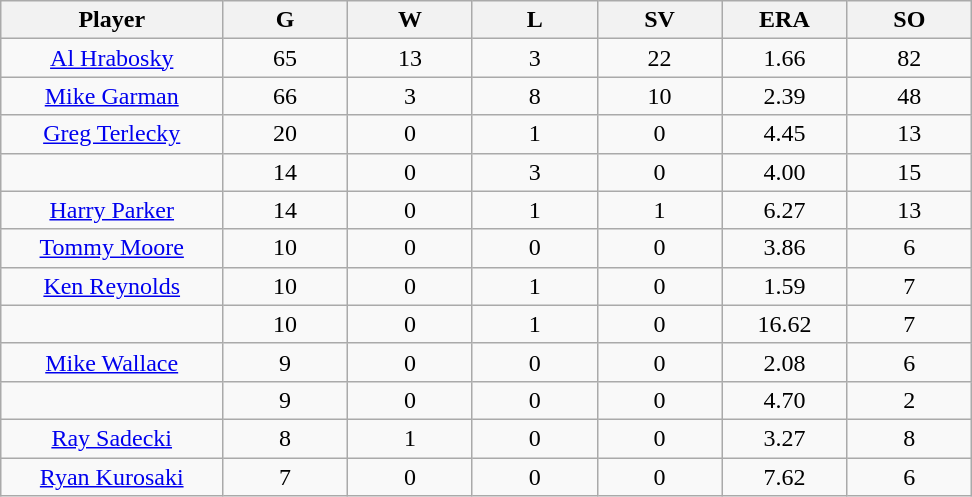<table class="wikitable sortable">
<tr>
<th bgcolor="#DDDDFF" width="16%">Player</th>
<th bgcolor="#DDDDFF" width="9%">G</th>
<th bgcolor="#DDDDFF" width="9%">W</th>
<th bgcolor="#DDDDFF" width="9%">L</th>
<th bgcolor="#DDDDFF" width="9%">SV</th>
<th bgcolor="#DDDDFF" width="9%">ERA</th>
<th bgcolor="#DDDDFF" width="9%">SO</th>
</tr>
<tr align="center">
<td><a href='#'>Al Hrabosky</a></td>
<td>65</td>
<td>13</td>
<td>3</td>
<td>22</td>
<td>1.66</td>
<td>82</td>
</tr>
<tr align=center>
<td><a href='#'>Mike Garman</a></td>
<td>66</td>
<td>3</td>
<td>8</td>
<td>10</td>
<td>2.39</td>
<td>48</td>
</tr>
<tr align="center">
<td><a href='#'>Greg Terlecky</a></td>
<td>20</td>
<td>0</td>
<td>1</td>
<td>0</td>
<td>4.45</td>
<td>13</td>
</tr>
<tr align="center">
<td></td>
<td>14</td>
<td>0</td>
<td>3</td>
<td>0</td>
<td>4.00</td>
<td>15</td>
</tr>
<tr align="center">
<td><a href='#'>Harry Parker</a></td>
<td>14</td>
<td>0</td>
<td>1</td>
<td>1</td>
<td>6.27</td>
<td>13</td>
</tr>
<tr align="center">
<td><a href='#'>Tommy Moore</a></td>
<td>10</td>
<td>0</td>
<td>0</td>
<td>0</td>
<td>3.86</td>
<td>6</td>
</tr>
<tr align="center">
<td><a href='#'>Ken Reynolds</a></td>
<td>10</td>
<td>0</td>
<td>1</td>
<td>0</td>
<td>1.59</td>
<td>7</td>
</tr>
<tr align="center">
<td></td>
<td>10</td>
<td>0</td>
<td>1</td>
<td>0</td>
<td>16.62</td>
<td>7</td>
</tr>
<tr align="center">
<td><a href='#'>Mike Wallace</a></td>
<td>9</td>
<td>0</td>
<td>0</td>
<td>0</td>
<td>2.08</td>
<td>6</td>
</tr>
<tr align="center">
<td></td>
<td>9</td>
<td>0</td>
<td>0</td>
<td>0</td>
<td>4.70</td>
<td>2</td>
</tr>
<tr align="center">
<td><a href='#'>Ray Sadecki</a></td>
<td>8</td>
<td>1</td>
<td>0</td>
<td>0</td>
<td>3.27</td>
<td>8</td>
</tr>
<tr align="center">
<td><a href='#'>Ryan Kurosaki</a></td>
<td>7</td>
<td>0</td>
<td>0</td>
<td>0</td>
<td>7.62</td>
<td>6</td>
</tr>
</table>
